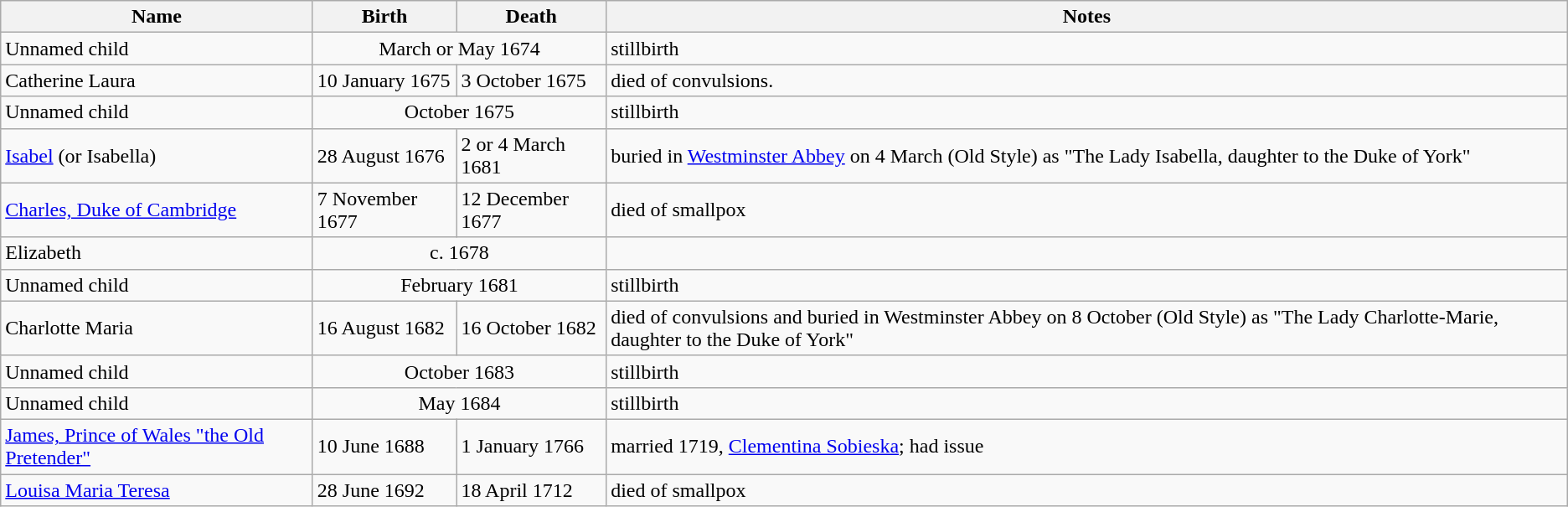<table class="wikitable">
<tr>
<th>Name</th>
<th>Birth</th>
<th>Death</th>
<th>Notes</th>
</tr>
<tr>
<td>Unnamed child</td>
<td colspan=2 align=center>March or May 1674</td>
<td>stillbirth</td>
</tr>
<tr>
<td>Catherine Laura</td>
<td>10 January 1675</td>
<td>3 October 1675</td>
<td>died of convulsions.</td>
</tr>
<tr>
<td>Unnamed child</td>
<td colspan=2 align=center>October 1675</td>
<td>stillbirth</td>
</tr>
<tr>
<td><a href='#'>Isabel</a> (or Isabella)</td>
<td>28 August 1676</td>
<td>2 or 4 March 1681</td>
<td>buried in <a href='#'>Westminster Abbey</a> on 4 March (Old Style) as "The Lady Isabella, daughter to the Duke of York"</td>
</tr>
<tr>
<td><a href='#'>Charles, Duke of Cambridge</a></td>
<td>7 November 1677</td>
<td>12 December 1677</td>
<td>died of smallpox</td>
</tr>
<tr>
<td>Elizabeth</td>
<td colspan=2 align=center>c. 1678</td>
<td> </td>
</tr>
<tr>
<td>Unnamed child</td>
<td colspan=2 align=center>February 1681</td>
<td>stillbirth</td>
</tr>
<tr>
<td>Charlotte Maria</td>
<td>16 August 1682</td>
<td>16 October 1682</td>
<td>died of convulsions and buried in Westminster Abbey on 8 October (Old Style) as "The Lady Charlotte-Marie, daughter to the Duke of York"</td>
</tr>
<tr>
<td>Unnamed child</td>
<td colspan=2 align=center>October 1683</td>
<td>stillbirth</td>
</tr>
<tr>
<td>Unnamed child</td>
<td colspan=2 align=center>May 1684</td>
<td>stillbirth</td>
</tr>
<tr>
<td><a href='#'>James, Prince of Wales "the Old Pretender"</a></td>
<td>10 June 1688</td>
<td>1 January 1766</td>
<td>married 1719, <a href='#'>Clementina Sobieska</a>; had issue</td>
</tr>
<tr>
<td><a href='#'>Louisa Maria Teresa</a></td>
<td>28 June 1692</td>
<td>18 April 1712</td>
<td>died of smallpox</td>
</tr>
</table>
